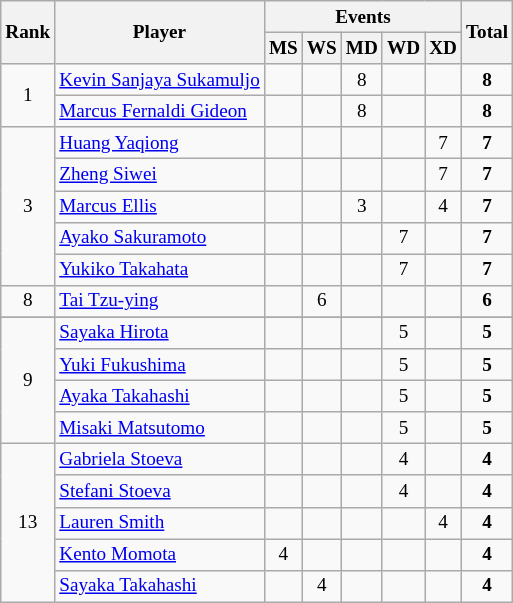<table class=wikitable style="font-size:80%; text-align:center">
<tr>
<th rowspan="2">Rank</th>
<th rowspan="2">Player</th>
<th colspan="5">Events</th>
<th rowspan="2">Total</th>
</tr>
<tr>
<th>MS</th>
<th>WS</th>
<th>MD</th>
<th>WD</th>
<th>XD</th>
</tr>
<tr>
<td rowspan="2">1</td>
<td align="left"> <a href='#'>Kevin Sanjaya Sukamuljo</a></td>
<td></td>
<td></td>
<td>8</td>
<td></td>
<td></td>
<td><strong>8</strong></td>
</tr>
<tr>
<td align="left"> <a href='#'>Marcus Fernaldi Gideon</a></td>
<td></td>
<td></td>
<td>8</td>
<td></td>
<td></td>
<td><strong>8</strong></td>
</tr>
<tr>
<td rowspan="5">3</td>
<td align="left"> <a href='#'>Huang Yaqiong</a></td>
<td></td>
<td></td>
<td></td>
<td></td>
<td>7</td>
<td><strong>7</strong></td>
</tr>
<tr>
<td align="left"> <a href='#'>Zheng Siwei</a></td>
<td></td>
<td></td>
<td></td>
<td></td>
<td>7</td>
<td><strong>7</strong></td>
</tr>
<tr>
<td align="left"> <a href='#'>Marcus Ellis</a></td>
<td></td>
<td></td>
<td>3</td>
<td></td>
<td>4</td>
<td><strong>7</strong></td>
</tr>
<tr>
<td align="left"> <a href='#'>Ayako Sakuramoto</a></td>
<td></td>
<td></td>
<td></td>
<td>7</td>
<td></td>
<td><strong>7</strong></td>
</tr>
<tr>
<td align="left"> <a href='#'>Yukiko Takahata</a></td>
<td></td>
<td></td>
<td></td>
<td>7</td>
<td></td>
<td><strong>7</strong></td>
</tr>
<tr>
<td>8</td>
<td align="left"> <a href='#'>Tai Tzu-ying</a></td>
<td></td>
<td>6</td>
<td></td>
<td></td>
<td></td>
<td><strong>6</strong></td>
</tr>
<tr>
</tr>
<tr>
<td rowspan="4">9</td>
<td align="left"> <a href='#'>Sayaka Hirota</a></td>
<td></td>
<td></td>
<td></td>
<td>5</td>
<td></td>
<td><strong>5</strong></td>
</tr>
<tr>
<td align="left"> <a href='#'>Yuki Fukushima</a></td>
<td></td>
<td></td>
<td></td>
<td>5</td>
<td></td>
<td><strong>5</strong></td>
</tr>
<tr>
<td align="left"> <a href='#'>Ayaka Takahashi</a></td>
<td></td>
<td></td>
<td></td>
<td>5</td>
<td></td>
<td><strong>5</strong></td>
</tr>
<tr>
<td align="left"> <a href='#'>Misaki Matsutomo</a></td>
<td></td>
<td></td>
<td></td>
<td>5</td>
<td></td>
<td><strong>5</strong></td>
</tr>
<tr>
<td rowspan="5">13</td>
<td align="left"> <a href='#'>Gabriela Stoeva</a></td>
<td></td>
<td></td>
<td></td>
<td>4</td>
<td></td>
<td><strong>4</strong></td>
</tr>
<tr>
<td align="left"> <a href='#'>Stefani Stoeva</a></td>
<td></td>
<td></td>
<td></td>
<td>4</td>
<td></td>
<td><strong>4</strong></td>
</tr>
<tr>
<td align="left"> <a href='#'>Lauren Smith</a></td>
<td></td>
<td></td>
<td></td>
<td></td>
<td>4</td>
<td><strong>4</strong></td>
</tr>
<tr>
<td align="left"> <a href='#'>Kento Momota</a></td>
<td>4</td>
<td></td>
<td></td>
<td></td>
<td></td>
<td><strong>4</strong></td>
</tr>
<tr>
<td align="left"> <a href='#'>Sayaka Takahashi</a></td>
<td></td>
<td>4</td>
<td></td>
<td></td>
<td></td>
<td><strong>4</strong></td>
</tr>
</table>
